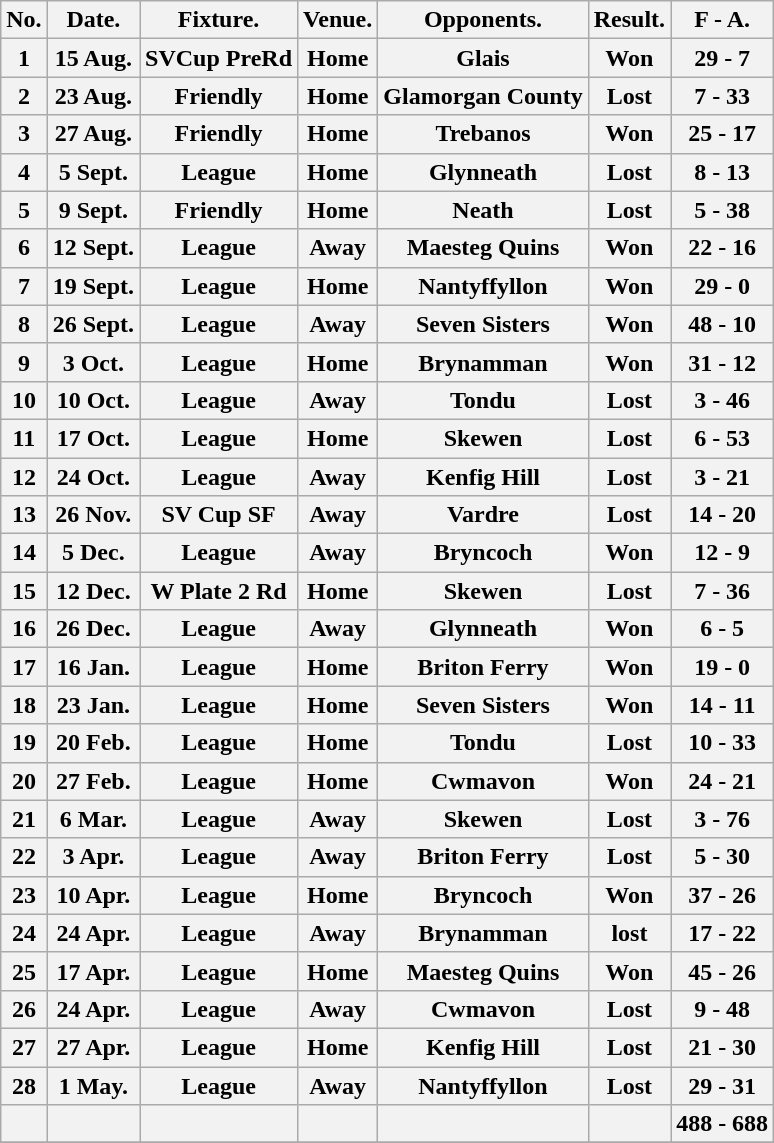<table class="wikitable">
<tr>
<th>No.</th>
<th>Date.</th>
<th>Fixture.</th>
<th>Venue.</th>
<th>Opponents.</th>
<th>Result.</th>
<th>F - A.</th>
</tr>
<tr>
<th>1</th>
<th>15 Aug.</th>
<th>SVCup PreRd</th>
<th>Home</th>
<th>Glais</th>
<th>Won</th>
<th>29 - 7</th>
</tr>
<tr>
<th>2</th>
<th>23 Aug.</th>
<th>Friendly</th>
<th>Home</th>
<th>Glamorgan County</th>
<th>Lost</th>
<th>7 - 33</th>
</tr>
<tr>
<th>3</th>
<th>27 Aug.</th>
<th>Friendly</th>
<th>Home</th>
<th>Trebanos</th>
<th>Won</th>
<th>25 - 17</th>
</tr>
<tr>
<th>4</th>
<th>5 Sept.</th>
<th>League</th>
<th>Home</th>
<th>Glynneath</th>
<th>Lost</th>
<th>8 - 13</th>
</tr>
<tr>
<th>5</th>
<th>9 Sept.</th>
<th>Friendly</th>
<th>Home</th>
<th>Neath</th>
<th>Lost</th>
<th>5 - 38</th>
</tr>
<tr>
<th>6</th>
<th>12 Sept.</th>
<th>League</th>
<th>Away</th>
<th>Maesteg Quins</th>
<th>Won</th>
<th>22 - 16</th>
</tr>
<tr>
<th>7</th>
<th>19 Sept.</th>
<th>League</th>
<th>Home</th>
<th>Nantyffyllon</th>
<th>Won</th>
<th>29 - 0</th>
</tr>
<tr>
<th>8</th>
<th>26 Sept.</th>
<th>League</th>
<th>Away</th>
<th>Seven Sisters</th>
<th>Won</th>
<th>48 - 10</th>
</tr>
<tr>
<th>9</th>
<th>3 Oct.</th>
<th>League</th>
<th>Home</th>
<th>Brynamman</th>
<th>Won</th>
<th>31 - 12</th>
</tr>
<tr>
<th>10</th>
<th>10 Oct.</th>
<th>League</th>
<th>Away</th>
<th>Tondu</th>
<th>Lost</th>
<th>3 - 46</th>
</tr>
<tr>
<th>11</th>
<th>17 Oct.</th>
<th>League</th>
<th>Home</th>
<th>Skewen</th>
<th>Lost</th>
<th>6 - 53</th>
</tr>
<tr>
<th>12</th>
<th>24 Oct.</th>
<th>League</th>
<th>Away</th>
<th>Kenfig Hill</th>
<th>Lost</th>
<th>3 - 21</th>
</tr>
<tr>
<th>13</th>
<th>26 Nov.</th>
<th>SV Cup SF</th>
<th>Away</th>
<th>Vardre</th>
<th>Lost</th>
<th>14 - 20</th>
</tr>
<tr>
<th>14</th>
<th>5 Dec.</th>
<th>League</th>
<th>Away</th>
<th>Bryncoch</th>
<th>Won</th>
<th>12 - 9</th>
</tr>
<tr>
<th>15</th>
<th>12 Dec.</th>
<th>W Plate 2 Rd</th>
<th>Home</th>
<th>Skewen</th>
<th>Lost</th>
<th>7 - 36</th>
</tr>
<tr>
<th>16</th>
<th>26 Dec.</th>
<th>League</th>
<th>Away</th>
<th>Glynneath</th>
<th>Won</th>
<th>6 - 5</th>
</tr>
<tr>
<th>17</th>
<th>16 Jan.</th>
<th>League</th>
<th>Home</th>
<th>Briton Ferry</th>
<th>Won</th>
<th>19 - 0</th>
</tr>
<tr>
<th>18</th>
<th>23 Jan.</th>
<th>League</th>
<th>Home</th>
<th>Seven Sisters</th>
<th>Won</th>
<th>14 - 11</th>
</tr>
<tr>
<th>19</th>
<th>20 Feb.</th>
<th>League</th>
<th>Home</th>
<th>Tondu</th>
<th>Lost</th>
<th>10 - 33</th>
</tr>
<tr>
<th>20</th>
<th>27 Feb.</th>
<th>League</th>
<th>Home</th>
<th>Cwmavon</th>
<th>Won</th>
<th>24 - 21</th>
</tr>
<tr>
<th>21</th>
<th>6 Mar.</th>
<th>League</th>
<th>Away</th>
<th>Skewen</th>
<th>Lost</th>
<th>3 - 76</th>
</tr>
<tr>
<th>22</th>
<th>3 Apr.</th>
<th>League</th>
<th>Away</th>
<th>Briton Ferry</th>
<th>Lost</th>
<th>5 - 30</th>
</tr>
<tr>
<th>23</th>
<th>10 Apr.</th>
<th>League</th>
<th>Home</th>
<th>Bryncoch</th>
<th>Won</th>
<th>37 - 26</th>
</tr>
<tr>
<th>24</th>
<th>24 Apr.</th>
<th>League</th>
<th>Away</th>
<th>Brynamman</th>
<th>lost</th>
<th>17 - 22</th>
</tr>
<tr>
<th>25</th>
<th>17 Apr.</th>
<th>League</th>
<th>Home</th>
<th>Maesteg Quins</th>
<th>Won</th>
<th>45 - 26</th>
</tr>
<tr>
<th>26</th>
<th>24 Apr.</th>
<th>League</th>
<th>Away</th>
<th>Cwmavon</th>
<th>Lost</th>
<th>9 - 48</th>
</tr>
<tr>
<th>27</th>
<th>27 Apr.</th>
<th>League</th>
<th>Home</th>
<th>Kenfig Hill</th>
<th>Lost</th>
<th>21 - 30</th>
</tr>
<tr>
<th>28</th>
<th>1 May.</th>
<th>League</th>
<th>Away</th>
<th>Nantyffyllon</th>
<th>Lost</th>
<th>29 - 31</th>
</tr>
<tr>
<th></th>
<th></th>
<th></th>
<th></th>
<th></th>
<th></th>
<th>488 - 688</th>
</tr>
<tr>
</tr>
</table>
